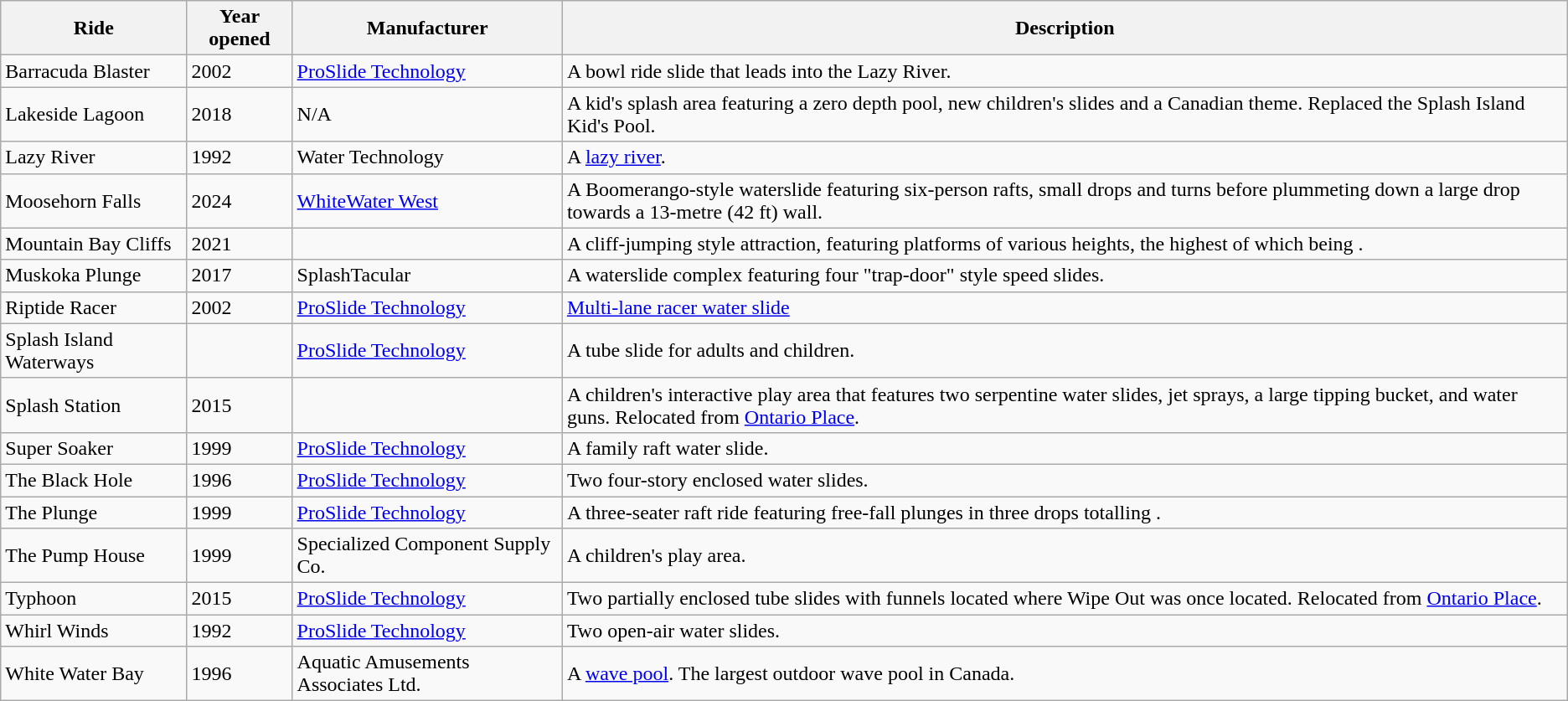<table class="wikitable sortable">
<tr>
<th>Ride</th>
<th>Year opened</th>
<th>Manufacturer</th>
<th>Description</th>
</tr>
<tr>
<td>Barracuda Blaster</td>
<td>2002</td>
<td><a href='#'>ProSlide Technology</a></td>
<td>A bowl ride slide that leads into the Lazy River.</td>
</tr>
<tr>
<td>Lakeside Lagoon</td>
<td>2018</td>
<td>N/A</td>
<td>A kid's splash area featuring a zero depth pool, new children's slides and a Canadian theme. Replaced the Splash Island Kid's Pool.</td>
</tr>
<tr>
<td>Lazy River</td>
<td>1992</td>
<td>Water Technology</td>
<td>A  <a href='#'>lazy river</a>.</td>
</tr>
<tr>
<td>Moosehorn Falls</td>
<td>2024</td>
<td><a href='#'>WhiteWater West</a></td>
<td>A Boomerango-style waterslide featuring six-person rafts, small drops and turns before plummeting down a large drop towards a 13-metre (42 ft) wall.</td>
</tr>
<tr>
<td>Mountain Bay Cliffs</td>
<td>2021</td>
<td></td>
<td>A cliff-jumping style attraction, featuring platforms of various heights, the highest of which being .</td>
</tr>
<tr>
<td>Muskoka Plunge</td>
<td>2017</td>
<td>SplashTacular</td>
<td>A  waterslide complex featuring four "trap-door" style speed slides.</td>
</tr>
<tr>
<td>Riptide Racer</td>
<td>2002</td>
<td><a href='#'>ProSlide Technology</a></td>
<td><a href='#'>Multi-lane racer water slide</a></td>
</tr>
<tr>
<td>Splash Island Waterways</td>
<td></td>
<td><a href='#'>ProSlide Technology</a></td>
<td>A tube slide for adults and children.</td>
</tr>
<tr>
<td>Splash Station</td>
<td>2015</td>
<td></td>
<td>A children's interactive play area that features two serpentine water slides, jet sprays, a large tipping bucket, and water guns. Relocated from <a href='#'>Ontario Place</a>.</td>
</tr>
<tr>
<td>Super Soaker</td>
<td>1999</td>
<td><a href='#'>ProSlide Technology</a></td>
<td>A family raft water slide.</td>
</tr>
<tr>
<td>The Black Hole</td>
<td>1996</td>
<td><a href='#'>ProSlide Technology</a></td>
<td>Two four-story enclosed water slides.</td>
</tr>
<tr>
<td>The Plunge</td>
<td>1999</td>
<td><a href='#'>ProSlide Technology</a></td>
<td>A three-seater raft ride featuring free-fall plunges in three drops totalling .</td>
</tr>
<tr>
<td>The Pump House</td>
<td>1999</td>
<td>Specialized Component Supply Co.</td>
<td>A children's play area.</td>
</tr>
<tr>
<td>Typhoon</td>
<td>2015</td>
<td><a href='#'>ProSlide Technology</a></td>
<td>Two partially enclosed tube slides with funnels located where Wipe Out was once located. Relocated from <a href='#'>Ontario Place</a>.</td>
</tr>
<tr>
<td>Whirl Winds</td>
<td>1992</td>
<td><a href='#'>ProSlide Technology</a></td>
<td>Two open-air water slides.</td>
</tr>
<tr>
<td>White Water Bay</td>
<td>1996</td>
<td>Aquatic Amusements Associates Ltd.</td>
<td>A <a href='#'>wave pool</a>. The largest outdoor wave pool in Canada.</td>
</tr>
</table>
